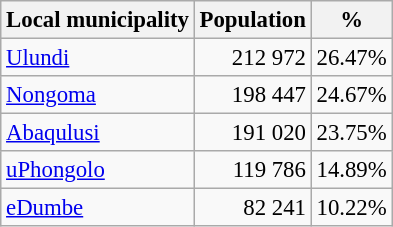<table class="wikitable" style="font-size: 95%; text-align: right">
<tr>
<th>Local municipality</th>
<th>Population</th>
<th>%</th>
</tr>
<tr>
<td align=left><a href='#'>Ulundi</a></td>
<td>212 972</td>
<td>26.47%</td>
</tr>
<tr>
<td align=left><a href='#'>Nongoma</a></td>
<td>198 447</td>
<td>24.67%</td>
</tr>
<tr>
<td align=left><a href='#'>Abaqulusi</a></td>
<td>191 020</td>
<td>23.75%</td>
</tr>
<tr>
<td align=left><a href='#'>uPhongolo</a></td>
<td>119 786</td>
<td>14.89%</td>
</tr>
<tr>
<td align=left><a href='#'>eDumbe</a></td>
<td>82 241</td>
<td>10.22%</td>
</tr>
</table>
